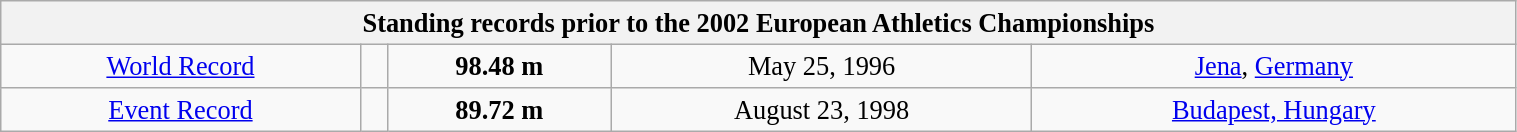<table class="wikitable" style=" text-align:center; font-size:110%;" width="80%">
<tr>
<th colspan="5">Standing records prior to the 2002 European Athletics Championships</th>
</tr>
<tr>
<td><a href='#'>World Record</a></td>
<td></td>
<td><strong>98.48 m </strong></td>
<td>May 25, 1996</td>
<td> <a href='#'>Jena</a>, <a href='#'>Germany</a></td>
</tr>
<tr>
<td><a href='#'>Event Record</a></td>
<td></td>
<td><strong>89.72 m </strong></td>
<td>August 23, 1998</td>
<td> <a href='#'>Budapest, Hungary</a></td>
</tr>
</table>
